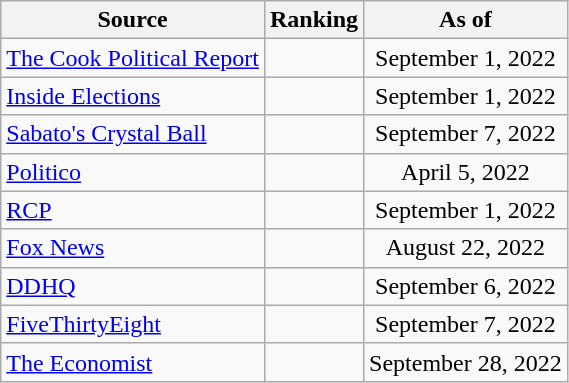<table class="wikitable" style="text-align:center">
<tr>
<th>Source</th>
<th>Ranking</th>
<th>As of</th>
</tr>
<tr>
<td align=left><a href='#'>The Cook Political Report</a></td>
<td></td>
<td>September 1, 2022</td>
</tr>
<tr>
<td align=left><a href='#'>Inside Elections</a></td>
<td></td>
<td>September 1, 2022</td>
</tr>
<tr>
<td align=left><a href='#'>Sabato's Crystal Ball</a></td>
<td></td>
<td>September 7, 2022</td>
</tr>
<tr>
<td align="left"><a href='#'>Politico</a></td>
<td></td>
<td>April 5, 2022</td>
</tr>
<tr>
<td align="left"><a href='#'>RCP</a></td>
<td></td>
<td>September 1, 2022</td>
</tr>
<tr>
<td align=left><a href='#'>Fox News</a></td>
<td></td>
<td>August 22, 2022</td>
</tr>
<tr>
<td align="left"><a href='#'>DDHQ</a></td>
<td></td>
<td>September 6, 2022</td>
</tr>
<tr>
<td align="left"><a href='#'>FiveThirtyEight</a></td>
<td></td>
<td>September 7, 2022</td>
</tr>
<tr>
<td align="left"><a href='#'>The Economist</a></td>
<td></td>
<td>September 28, 2022</td>
</tr>
</table>
